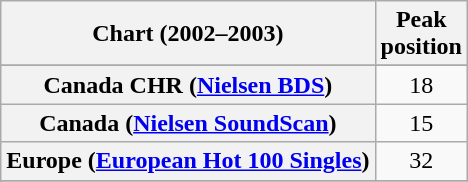<table class="wikitable sortable plainrowheaders" style="text-align:center">
<tr>
<th scope="col">Chart (2002–2003)</th>
<th scope="col">Peak<br>position</th>
</tr>
<tr>
</tr>
<tr>
</tr>
<tr>
</tr>
<tr>
<th scope="row">Canada CHR (<a href='#'>Nielsen BDS</a>)</th>
<td style="text-align:center">18</td>
</tr>
<tr>
<th scope="row">Canada (<a href='#'>Nielsen SoundScan</a>)</th>
<td>15</td>
</tr>
<tr>
<th scope="row">Europe (<a href='#'>European Hot 100 Singles</a>)</th>
<td align="center">32</td>
</tr>
<tr>
</tr>
<tr>
</tr>
<tr>
</tr>
<tr>
</tr>
<tr>
</tr>
<tr>
</tr>
<tr>
</tr>
<tr>
</tr>
<tr>
</tr>
<tr>
</tr>
<tr>
</tr>
<tr>
</tr>
</table>
